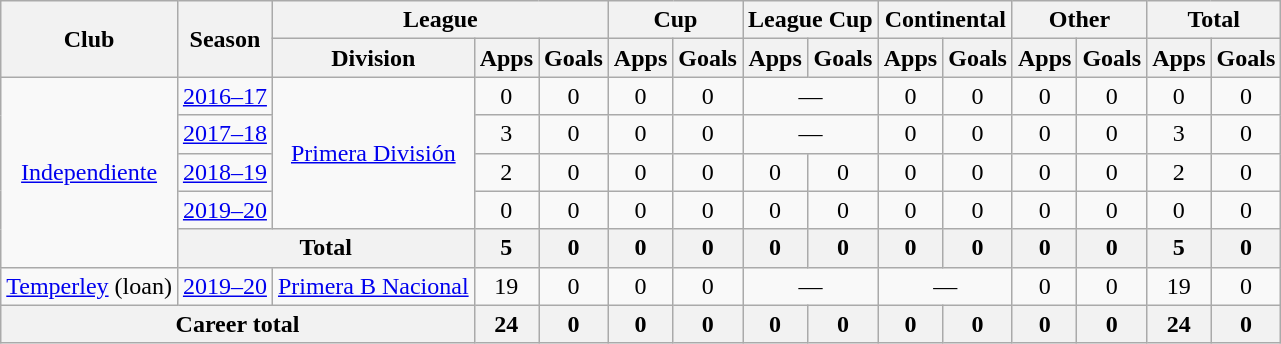<table class="wikitable" style="text-align:center">
<tr>
<th rowspan="2">Club</th>
<th rowspan="2">Season</th>
<th colspan="3">League</th>
<th colspan="2">Cup</th>
<th colspan="2">League Cup</th>
<th colspan="2">Continental</th>
<th colspan="2">Other</th>
<th colspan="2">Total</th>
</tr>
<tr>
<th>Division</th>
<th>Apps</th>
<th>Goals</th>
<th>Apps</th>
<th>Goals</th>
<th>Apps</th>
<th>Goals</th>
<th>Apps</th>
<th>Goals</th>
<th>Apps</th>
<th>Goals</th>
<th>Apps</th>
<th>Goals</th>
</tr>
<tr>
<td rowspan="5"><a href='#'>Independiente</a></td>
<td><a href='#'>2016–17</a></td>
<td rowspan="4"><a href='#'>Primera División</a></td>
<td>0</td>
<td>0</td>
<td>0</td>
<td>0</td>
<td colspan="2">—</td>
<td>0</td>
<td>0</td>
<td>0</td>
<td>0</td>
<td>0</td>
<td>0</td>
</tr>
<tr>
<td><a href='#'>2017–18</a></td>
<td>3</td>
<td>0</td>
<td>0</td>
<td>0</td>
<td colspan="2">—</td>
<td>0</td>
<td>0</td>
<td>0</td>
<td>0</td>
<td>3</td>
<td>0</td>
</tr>
<tr>
<td><a href='#'>2018–19</a></td>
<td>2</td>
<td>0</td>
<td>0</td>
<td>0</td>
<td>0</td>
<td>0</td>
<td>0</td>
<td>0</td>
<td>0</td>
<td>0</td>
<td>2</td>
<td>0</td>
</tr>
<tr>
<td><a href='#'>2019–20</a></td>
<td>0</td>
<td>0</td>
<td>0</td>
<td>0</td>
<td>0</td>
<td>0</td>
<td>0</td>
<td>0</td>
<td>0</td>
<td>0</td>
<td>0</td>
<td>0</td>
</tr>
<tr>
<th colspan="2">Total</th>
<th>5</th>
<th>0</th>
<th>0</th>
<th>0</th>
<th>0</th>
<th>0</th>
<th>0</th>
<th>0</th>
<th>0</th>
<th>0</th>
<th>5</th>
<th>0</th>
</tr>
<tr>
<td rowspan="1"><a href='#'>Temperley</a> (loan)</td>
<td><a href='#'>2019–20</a></td>
<td rowspan="1"><a href='#'>Primera B Nacional</a></td>
<td>19</td>
<td>0</td>
<td>0</td>
<td>0</td>
<td colspan="2">—</td>
<td colspan="2">—</td>
<td>0</td>
<td>0</td>
<td>19</td>
<td>0</td>
</tr>
<tr>
<th colspan="3">Career total</th>
<th>24</th>
<th>0</th>
<th>0</th>
<th>0</th>
<th>0</th>
<th>0</th>
<th>0</th>
<th>0</th>
<th>0</th>
<th>0</th>
<th>24</th>
<th>0</th>
</tr>
</table>
